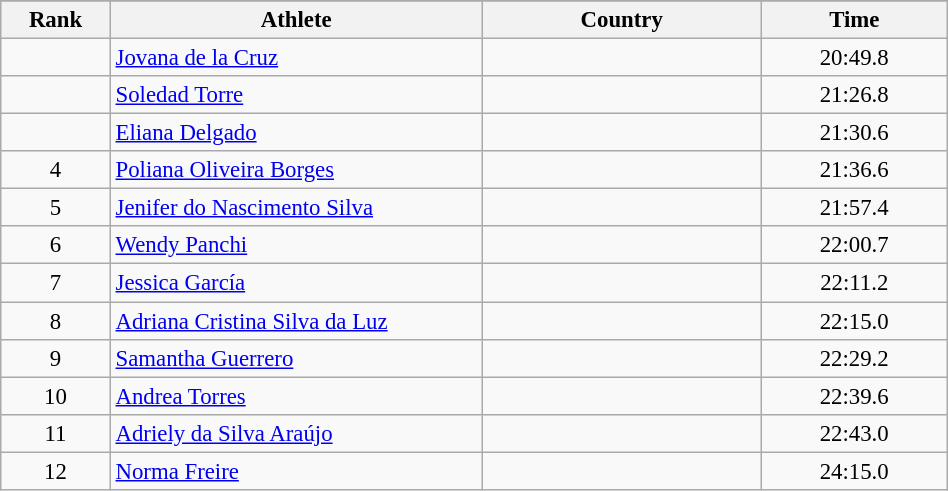<table class="wikitable sortable" style=" text-align:center; font-size:95%;" width="50%">
<tr>
</tr>
<tr>
<th width=5%>Rank</th>
<th width=20%>Athlete</th>
<th width=15%>Country</th>
<th width=10%>Time</th>
</tr>
<tr>
<td align=center></td>
<td align=left><a href='#'>Jovana de la Cruz</a></td>
<td align=left></td>
<td>20:49.8</td>
</tr>
<tr>
<td align=center></td>
<td align=left><a href='#'>Soledad Torre</a></td>
<td align=left></td>
<td>21:26.8</td>
</tr>
<tr>
<td align=center></td>
<td align=left><a href='#'>Eliana Delgado</a></td>
<td align=left></td>
<td>21:30.6</td>
</tr>
<tr>
<td align=center>4</td>
<td align=left><a href='#'>Poliana Oliveira Borges</a></td>
<td align=left></td>
<td>21:36.6</td>
</tr>
<tr>
<td align=center>5</td>
<td align=left><a href='#'>Jenifer do Nascimento Silva</a></td>
<td align=left></td>
<td>21:57.4</td>
</tr>
<tr>
<td align=center>6</td>
<td align=left><a href='#'>Wendy Panchi</a></td>
<td align=left></td>
<td>22:00.7</td>
</tr>
<tr>
<td align=center>7</td>
<td align=left><a href='#'>Jessica García</a></td>
<td align=left></td>
<td>22:11.2</td>
</tr>
<tr>
<td align=center>8</td>
<td align=left><a href='#'>Adriana Cristina Silva da Luz</a></td>
<td align=left></td>
<td>22:15.0</td>
</tr>
<tr>
<td align=center>9</td>
<td align=left><a href='#'>Samantha Guerrero</a></td>
<td align=left></td>
<td>22:29.2</td>
</tr>
<tr>
<td align=center>10</td>
<td align=left><a href='#'>Andrea Torres</a></td>
<td align=left></td>
<td>22:39.6</td>
</tr>
<tr>
<td align=center>11</td>
<td align=left><a href='#'>Adriely da Silva Araújo</a></td>
<td align=left></td>
<td>22:43.0</td>
</tr>
<tr>
<td align=center>12</td>
<td align=left><a href='#'>Norma Freire</a></td>
<td align=left></td>
<td>24:15.0</td>
</tr>
</table>
